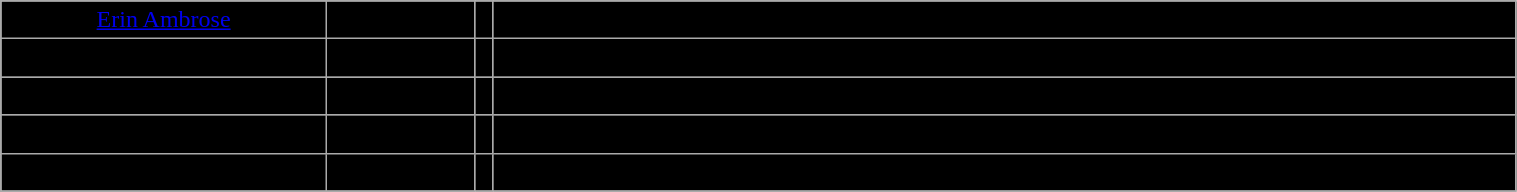<table class="wikitable" width="80%">
<tr align="center" bgcolor=" ">
<td><a href='#'>Erin Ambrose</a></td>
<td>Defense</td>
<td></td>
<td>Canadian Women’s U18 Team Member in 2009, 2010, 2011</td>
</tr>
<tr align="center" bgcolor=" ">
<td>Olivia Howe</td>
<td>Forward</td>
<td></td>
<td>Team captain of the Notre Dame AAA Hounds (SFMAAAHL)</td>
</tr>
<tr align="center" bgcolor=" ">
<td>Shannon MacAulay</td>
<td>Forward</td>
<td></td>
<td>Gold medallist 2012 World U18 Championships</td>
</tr>
<tr align="center" bgcolor=" ">
<td>Renata Fast</td>
<td>Defense</td>
<td></td>
<td>Also recruited by several NCAA schools for a soccer scholarship</td>
</tr>
<tr align="center" bgcolor=" ">
<td>Cayley Mercer</td>
<td>Forward</td>
<td></td>
<td>Member of the 2010 & 2011 Canadian Women’s U18 team</td>
</tr>
</table>
